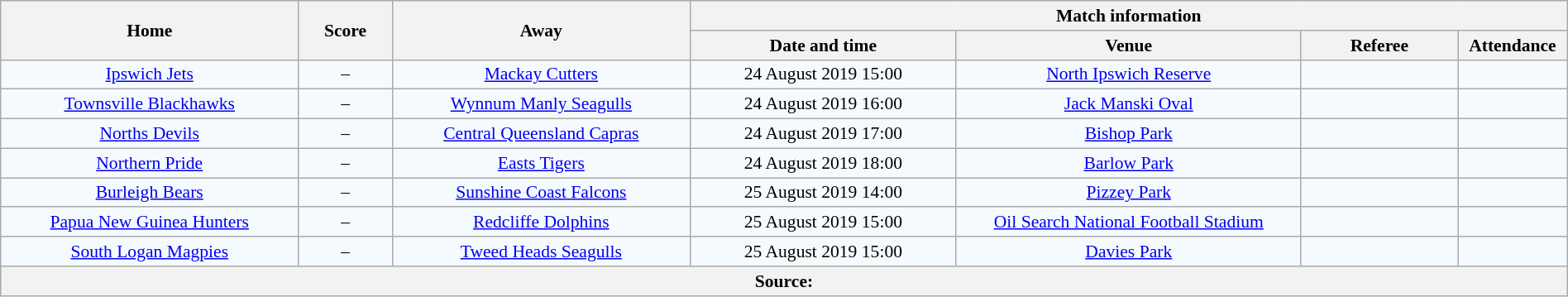<table class="wikitable" width="100%" style="border-collapse:collapse; font-size:90%; text-align:center;">
<tr>
<th rowspan="2" width="19%">Home</th>
<th rowspan="2" width="6%">Score</th>
<th rowspan="2" width="19%">Away</th>
<th colspan="4">Match information</th>
</tr>
<tr bgcolor="#CCCCCC">
<th width="17%">Date and time</th>
<th width="22%">Venue</th>
<th width="10%">Referee</th>
<th width="7%">Attendance</th>
</tr>
<tr bgcolor="#F5FAFF">
<td> <a href='#'>Ipswich Jets</a></td>
<td>–</td>
<td> <a href='#'>Mackay Cutters</a></td>
<td>24 August 2019 15:00</td>
<td><a href='#'>North Ipswich Reserve</a></td>
<td></td>
<td></td>
</tr>
<tr bgcolor="#F5FAFF">
<td> <a href='#'>Townsville Blackhawks</a></td>
<td>–</td>
<td> <a href='#'>Wynnum Manly Seagulls</a></td>
<td>24 August 2019 16:00</td>
<td><a href='#'>Jack Manski Oval</a></td>
<td></td>
<td></td>
</tr>
<tr bgcolor="#F5FAFF">
<td> <a href='#'>Norths Devils</a></td>
<td>–</td>
<td> <a href='#'>Central Queensland Capras</a></td>
<td>24 August 2019 17:00</td>
<td><a href='#'>Bishop Park</a></td>
<td></td>
<td></td>
</tr>
<tr bgcolor="#F5FAFF">
<td> <a href='#'>Northern Pride</a></td>
<td>–</td>
<td> <a href='#'>Easts Tigers</a></td>
<td>24 August 2019 18:00</td>
<td><a href='#'>Barlow Park</a></td>
<td></td>
<td></td>
</tr>
<tr bgcolor="#F5FAFF">
<td> <a href='#'>Burleigh Bears</a></td>
<td>–</td>
<td> <a href='#'>Sunshine Coast Falcons</a></td>
<td>25 August 2019 14:00</td>
<td><a href='#'>Pizzey Park</a></td>
<td></td>
<td></td>
</tr>
<tr bgcolor="#F5FAFF">
<td> <a href='#'>Papua New Guinea Hunters</a></td>
<td>–</td>
<td> <a href='#'>Redcliffe Dolphins</a></td>
<td>25 August 2019 15:00</td>
<td><a href='#'>Oil Search National Football Stadium</a></td>
<td></td>
<td></td>
</tr>
<tr bgcolor="#F5FAFF">
<td> <a href='#'>South Logan Magpies</a></td>
<td>–</td>
<td> <a href='#'>Tweed Heads Seagulls</a></td>
<td>25 August 2019 15:00</td>
<td><a href='#'>Davies Park</a></td>
<td></td>
<td></td>
</tr>
<tr bgcolor="#C1D8FF">
<th colspan="7">Source:</th>
</tr>
</table>
